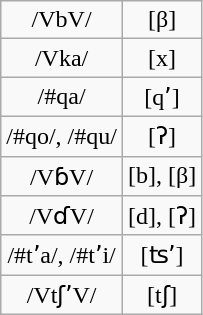<table class="wikitable" style=text-align:center;>
<tr>
<td>/VbV/</td>
<td>[β]</td>
</tr>
<tr>
<td>/Vka/</td>
<td>[x]</td>
</tr>
<tr>
<td>/#qa/</td>
<td>[qʼ]</td>
</tr>
<tr>
<td>/#qo/, /#qu/</td>
<td>[ʔ]</td>
</tr>
<tr>
<td>/VɓV/</td>
<td>[b], [β]</td>
</tr>
<tr>
<td>/VɗV/</td>
<td>[d], [ʔ]</td>
</tr>
<tr>
<td>/#tʼa/, /#tʼi/</td>
<td>[ʦʼ]</td>
</tr>
<tr>
<td>/VtʃʼV/</td>
<td>[tʃ]</td>
</tr>
</table>
